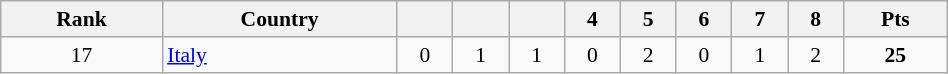<table class="wikitable" style="width:50%; font-size:90%; text-align:center;">
<tr>
<th>Rank</th>
<th>Country</th>
<th></th>
<th></th>
<th></th>
<th>4</th>
<th>5</th>
<th>6</th>
<th>7</th>
<th>8</th>
<th>Pts</th>
</tr>
<tr>
<td>17</td>
<td align=left> <a href='#'>Italy</a></td>
<td>0</td>
<td>1</td>
<td>1</td>
<td>0</td>
<td>2</td>
<td>0</td>
<td>1</td>
<td>2</td>
<td><strong>25</strong></td>
</tr>
</table>
